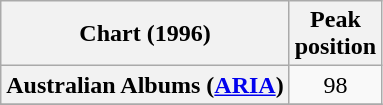<table class="wikitable sortable plainrowheaders">
<tr>
<th scope="col">Chart (1996)</th>
<th scope="col">Peak<br>position</th>
</tr>
<tr>
<th scope="row">Australian Albums (<a href='#'>ARIA</a>)</th>
<td align="center">98</td>
</tr>
<tr>
</tr>
</table>
